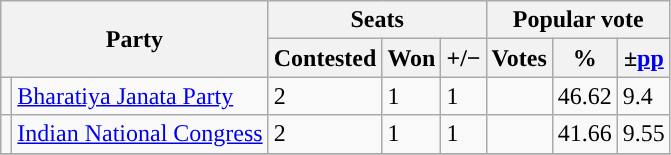<table class="wikitable">
<tr>
<th colspan=2 rowspan="2">Party</th>
<th colspan="3">Seats</th>
<th colspan="3">Popular vote</th>
</tr>
<tr>
<th>Contested</th>
<th>Won</th>
<th><strong>+/−</strong></th>
<th>Votes</th>
<th>%</th>
<th>±<a href='#'>pp</a></th>
</tr>
<tr>
<td style="background-color:"></td>
<td style="text-align:left;"><a href='#'>Bharatiya Janata Party</a></td>
<td>2</td>
<td>1</td>
<td>1</td>
<td></td>
<td>46.62</td>
<td>9.4</td>
</tr>
<tr>
<td style="background-color:"></td>
<td style="text-align:left;"><a href='#'>Indian National Congress</a></td>
<td>2</td>
<td>1</td>
<td>1</td>
<td></td>
<td>41.66</td>
<td>9.55</td>
</tr>
<tr>
</tr>
</table>
